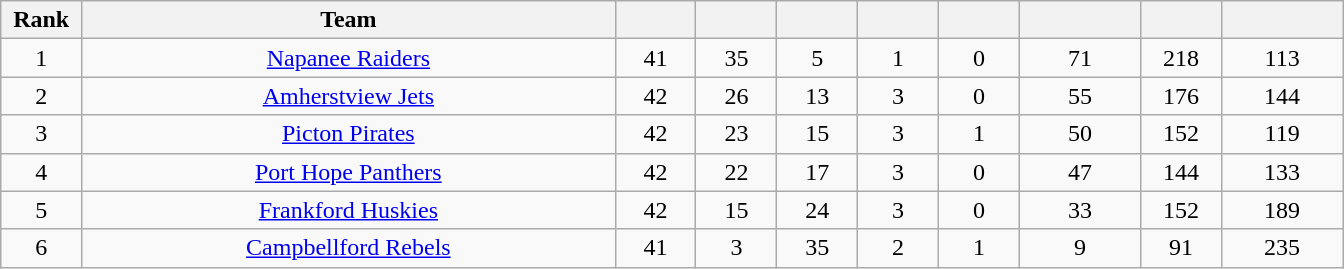<table class="wikitable" style="text-align:center">
<tr>
<th bgcolor="#DDDDFF" width="5%">Rank</th>
<th bgcolor="#DDDDFF" width="33%">Team</th>
<th bgcolor="#DDDDFF" width="5%"></th>
<th bgcolor="#DDDDFF" width="5%"></th>
<th bgcolor="#DDDDFF" width="5%"></th>
<th bgcolor="#DDDDFF" width="5%"></th>
<th bgcolor="#DDDDFF" width="5%"></th>
<th bgcolor="#DDDDFF" width="7.5%"></th>
<th bgcolor="#DDDDFF" width="5%"></th>
<th bgcolor="#DDDDFF" width="7.5%"></th>
</tr>
<tr>
<td>1</td>
<td><a href='#'>Napanee Raiders</a></td>
<td>41</td>
<td>35</td>
<td>5</td>
<td>1</td>
<td>0</td>
<td>71</td>
<td>218</td>
<td>113</td>
</tr>
<tr>
<td>2</td>
<td><a href='#'>Amherstview Jets</a></td>
<td>42</td>
<td>26</td>
<td>13</td>
<td>3</td>
<td>0</td>
<td>55</td>
<td>176</td>
<td>144</td>
</tr>
<tr>
<td>3</td>
<td><a href='#'>Picton Pirates</a></td>
<td>42</td>
<td>23</td>
<td>15</td>
<td>3</td>
<td>1</td>
<td>50</td>
<td>152</td>
<td>119</td>
</tr>
<tr>
<td>4</td>
<td><a href='#'>Port Hope Panthers</a></td>
<td>42</td>
<td>22</td>
<td>17</td>
<td>3</td>
<td>0</td>
<td>47</td>
<td>144</td>
<td>133</td>
</tr>
<tr>
<td>5</td>
<td><a href='#'>Frankford Huskies</a></td>
<td>42</td>
<td>15</td>
<td>24</td>
<td>3</td>
<td>0</td>
<td>33</td>
<td>152</td>
<td>189</td>
</tr>
<tr>
<td>6</td>
<td><a href='#'>Campbellford Rebels</a></td>
<td>41</td>
<td>3</td>
<td>35</td>
<td>2</td>
<td>1</td>
<td>9</td>
<td>91</td>
<td>235</td>
</tr>
</table>
